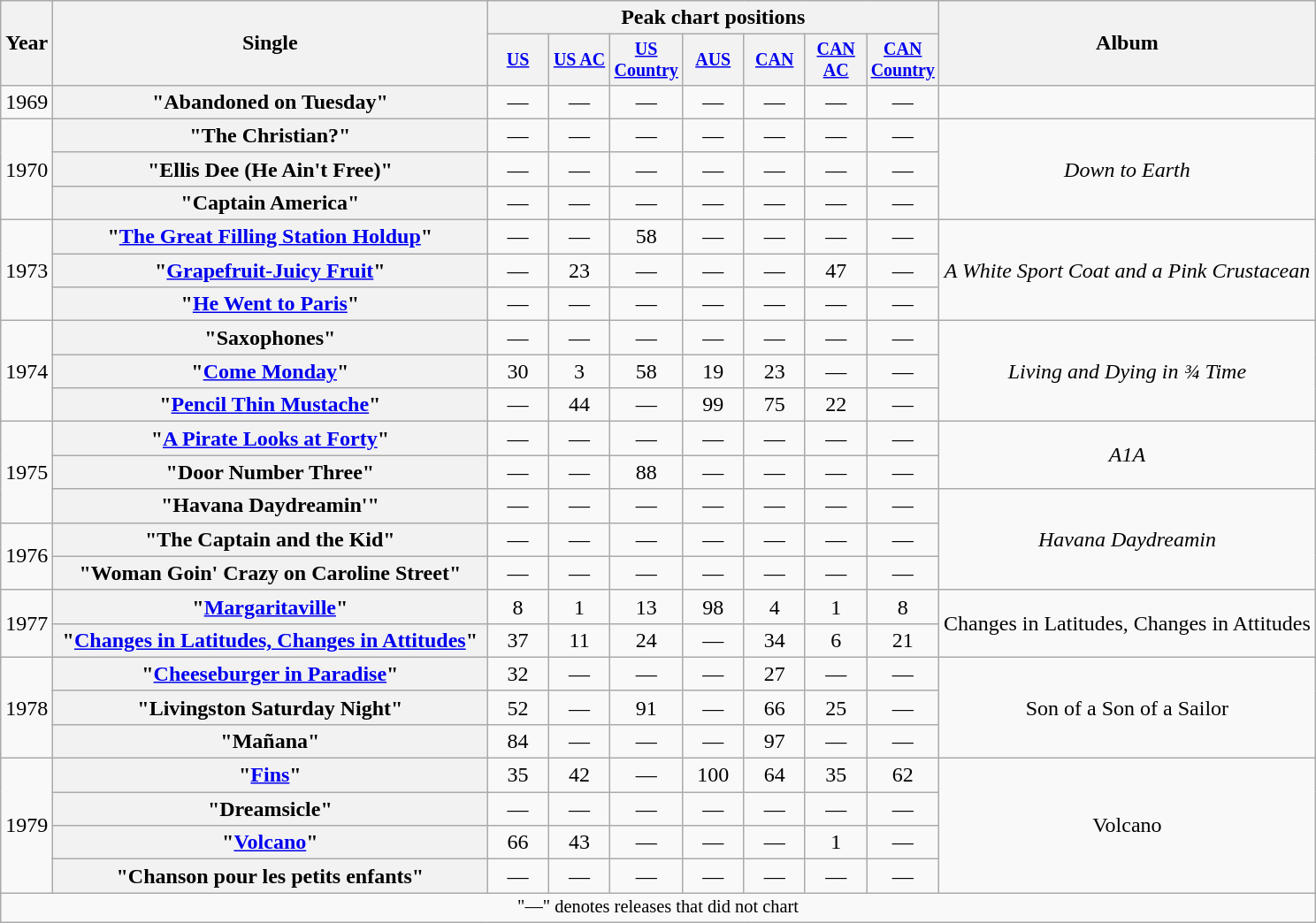<table class="wikitable plainrowheaders" style="text-align:center;">
<tr>
<th rowspan="2">Year</th>
<th rowspan="2" style="width:20em;">Single</th>
<th colspan="7">Peak chart positions</th>
<th rowspan="2">Album</th>
</tr>
<tr style="font-size:smaller;">
<th width="40"><a href='#'>US</a><br></th>
<th width="40"><a href='#'>US AC</a><br></th>
<th width="40"><a href='#'>US Country</a><br></th>
<th width="40"><a href='#'>AUS</a><br></th>
<th width="40"><a href='#'>CAN</a><br></th>
<th width="40"><a href='#'>CAN AC</a><br></th>
<th width="40"><a href='#'>CAN Country</a><br></th>
</tr>
<tr>
<td>1969</td>
<th scope="row">"Abandoned on Tuesday"</th>
<td>—</td>
<td>—</td>
<td>—</td>
<td>—</td>
<td>—</td>
<td>—</td>
<td>—</td>
<td></td>
</tr>
<tr>
<td rowspan="3">1970</td>
<th scope="row">"The Christian?"</th>
<td>—</td>
<td>—</td>
<td>—</td>
<td>—</td>
<td>—</td>
<td>—</td>
<td>—</td>
<td rowspan="3"><em>Down to Earth</em></td>
</tr>
<tr>
<th scope="row">"Ellis Dee (He Ain't Free)"</th>
<td>—</td>
<td>—</td>
<td>—</td>
<td>—</td>
<td>—</td>
<td>—</td>
<td>—</td>
</tr>
<tr>
<th scope="row">"Captain America"</th>
<td>—</td>
<td>—</td>
<td>—</td>
<td>—</td>
<td>—</td>
<td>—</td>
<td>—</td>
</tr>
<tr>
<td rowspan="3">1973</td>
<th scope="row">"<a href='#'>The Great Filling Station Holdup</a>"</th>
<td>—</td>
<td>—</td>
<td>58</td>
<td>—</td>
<td>—</td>
<td>—</td>
<td>—</td>
<td rowspan="3"><em>A White Sport Coat and a Pink Crustacean</em></td>
</tr>
<tr>
<th scope="row">"<a href='#'>Grapefruit-Juicy Fruit</a>"</th>
<td>—</td>
<td>23</td>
<td>—</td>
<td>—</td>
<td>—</td>
<td>47</td>
<td>—</td>
</tr>
<tr>
<th scope="row">"<a href='#'>He Went to Paris</a>"</th>
<td>—</td>
<td>—</td>
<td>—</td>
<td>—</td>
<td>—</td>
<td>—</td>
<td>—</td>
</tr>
<tr>
<td rowspan="3">1974</td>
<th scope="row">"Saxophones"</th>
<td>—</td>
<td>—</td>
<td>—</td>
<td>—</td>
<td>—</td>
<td>—</td>
<td>—</td>
<td rowspan="3"><em>Living and Dying in ¾ Time</em></td>
</tr>
<tr>
<th scope="row">"<a href='#'>Come Monday</a>"</th>
<td>30</td>
<td>3</td>
<td>58</td>
<td>19</td>
<td>23</td>
<td>—</td>
<td>—</td>
</tr>
<tr>
<th scope="row">"<a href='#'>Pencil Thin Mustache</a>"</th>
<td>—</td>
<td>44</td>
<td>—</td>
<td>99</td>
<td>75</td>
<td>22</td>
<td>—</td>
</tr>
<tr>
<td rowspan="3">1975</td>
<th scope="row">"<a href='#'>A Pirate Looks at Forty</a>"</th>
<td>—</td>
<td>—</td>
<td>—</td>
<td>—</td>
<td>—</td>
<td>—</td>
<td>—</td>
<td rowspan="2"><em>A1A</em></td>
</tr>
<tr>
<th scope="row">"Door Number Three"</th>
<td>—</td>
<td>—</td>
<td>88</td>
<td>—</td>
<td>—</td>
<td>—</td>
<td>—</td>
</tr>
<tr>
<th scope="row">"Havana Daydreamin'"</th>
<td>—</td>
<td>—</td>
<td>—</td>
<td>—</td>
<td>—</td>
<td>—</td>
<td>—</td>
<td rowspan="3"><em>Havana Daydreamin<strong></td>
</tr>
<tr>
<td rowspan="2">1976</td>
<th scope="row">"The Captain and the Kid"</th>
<td>—</td>
<td>—</td>
<td>—</td>
<td>—</td>
<td>—</td>
<td>—</td>
<td>—</td>
</tr>
<tr>
<th scope="row">"Woman Goin' Crazy on Caroline Street"</th>
<td>—</td>
<td>—</td>
<td>—</td>
<td>—</td>
<td>—</td>
<td>—</td>
<td>—</td>
</tr>
<tr>
<td rowspan="2">1977</td>
<th scope="row">"<a href='#'>Margaritaville</a>"</th>
<td>8</td>
<td>1</td>
<td>13</td>
<td>98</td>
<td>4</td>
<td>1</td>
<td>8</td>
<td rowspan="2"></em>Changes in Latitudes, Changes in Attitudes<em></td>
</tr>
<tr>
<th scope="row">"<a href='#'>Changes in Latitudes, Changes in Attitudes</a>"</th>
<td>37</td>
<td>11</td>
<td>24</td>
<td>—</td>
<td>34</td>
<td>6</td>
<td>21</td>
</tr>
<tr>
<td rowspan="3">1978</td>
<th scope="row">"<a href='#'>Cheeseburger in Paradise</a>"</th>
<td>32</td>
<td>—</td>
<td>—</td>
<td>—</td>
<td>27</td>
<td>—</td>
<td>—</td>
<td rowspan="3"></em>Son of a Son of a Sailor<em></td>
</tr>
<tr>
<th scope="row">"Livingston Saturday Night"</th>
<td>52</td>
<td>—</td>
<td>91</td>
<td>—</td>
<td>66</td>
<td>25</td>
<td>—</td>
</tr>
<tr>
<th scope="row">"Mañana"</th>
<td>84</td>
<td>—</td>
<td>—</td>
<td>—</td>
<td>97</td>
<td>—</td>
<td>—</td>
</tr>
<tr>
<td rowspan="4">1979</td>
<th scope="row">"<a href='#'>Fins</a>"</th>
<td>35</td>
<td>42</td>
<td>—</td>
<td>100</td>
<td>64</td>
<td>35</td>
<td>62</td>
<td rowspan="4"></em>Volcano<em></td>
</tr>
<tr>
<th scope="row">"Dreamsicle"</th>
<td>—</td>
<td>—</td>
<td>—</td>
<td>—</td>
<td>—</td>
<td>—</td>
<td>—</td>
</tr>
<tr>
<th scope="row">"<a href='#'>Volcano</a>"</th>
<td>66</td>
<td>43</td>
<td>—</td>
<td>—</td>
<td>—</td>
<td>1</td>
<td>—</td>
</tr>
<tr>
<th scope="row">"Chanson pour les petits enfants"</th>
<td>—</td>
<td>—</td>
<td>—</td>
<td>—</td>
<td>—</td>
<td>—</td>
<td>—</td>
</tr>
<tr>
<td colspan="10" style="font-size: 85%">"—" denotes releases that did not chart</td>
</tr>
</table>
